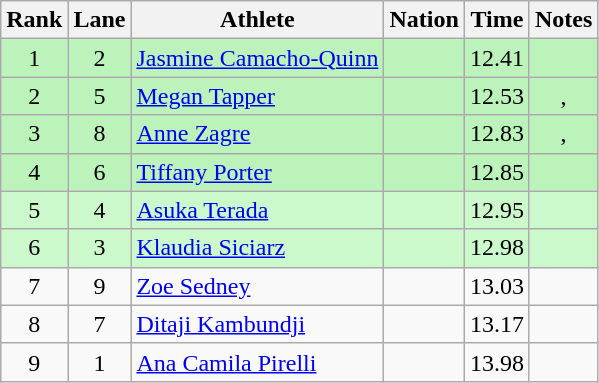<table class="wikitable sortable" style="text-align:center;">
<tr>
<th>Rank</th>
<th>Lane</th>
<th>Athlete</th>
<th>Nation</th>
<th>Time</th>
<th>Notes</th>
</tr>
<tr bgcolor="#bbf3bb">
<td>1</td>
<td>2</td>
<td align="left"><a href='#'>Jasmine Camacho-Quinn</a></td>
<td align="left"></td>
<td>12.41</td>
<td></td>
</tr>
<tr bgcolor="#bbf3bb">
<td>2</td>
<td>5</td>
<td align="left"><a href='#'>Megan Tapper</a></td>
<td align="left"></td>
<td>12.53</td>
<td>, </td>
</tr>
<tr bgcolor="#bbf3bb">
<td>3</td>
<td>8</td>
<td align="left"><a href='#'>Anne Zagre</a></td>
<td align="left"></td>
<td>12.83</td>
<td>, </td>
</tr>
<tr bgcolor="#bbf3bb">
<td>4</td>
<td>6</td>
<td align="left"><a href='#'>Tiffany Porter</a></td>
<td align="left"></td>
<td>12.85</td>
<td></td>
</tr>
<tr bgcolor="ccf9cc">
<td>5</td>
<td>4</td>
<td align="left"><a href='#'>Asuka Terada</a></td>
<td align="left"></td>
<td>12.95</td>
<td></td>
</tr>
<tr bgcolor="ccf9cc">
<td>6</td>
<td>3</td>
<td align="left"><a href='#'>Klaudia Siciarz</a></td>
<td align="left"></td>
<td>12.98</td>
<td></td>
</tr>
<tr>
<td>7</td>
<td>9</td>
<td align="left"><a href='#'>Zoe Sedney</a></td>
<td align="left"></td>
<td>13.03</td>
<td></td>
</tr>
<tr>
<td>8</td>
<td>7</td>
<td align="left"><a href='#'>Ditaji Kambundji</a></td>
<td align="left"></td>
<td>13.17</td>
<td></td>
</tr>
<tr>
<td>9</td>
<td>1</td>
<td align="left"><a href='#'>Ana Camila Pirelli</a></td>
<td align="left"></td>
<td>13.98</td>
<td></td>
</tr>
</table>
